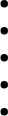<table>
<tr>
<td><br><ul><li></li><li></li><li></li><li></li><li></li></ul></td>
</tr>
</table>
